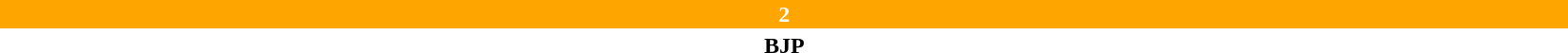<table style="width:88%; text-align:center;">
<tr style="color:white;">
<td style="background:orange; width:100%;"><strong>2</strong></td>
</tr>
<tr>
<td><span><strong>BJP</strong></span></td>
</tr>
</table>
